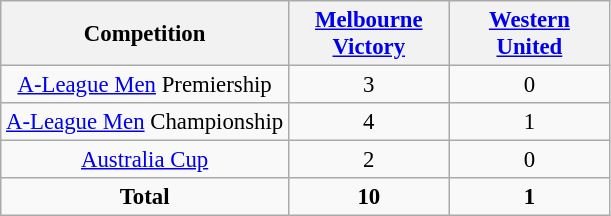<table class="wikitable" style="text-align:center;font-size:95%;">
<tr>
<th>Competition</th>
<th width="100"><a href='#'>Melbourne Victory</a></th>
<th width="100"><a href='#'>Western United</a></th>
</tr>
<tr>
<td><a href='#'>A-League Men</a> Premiership</td>
<td>3</td>
<td>0</td>
</tr>
<tr>
<td><a href='#'>A-League Men</a> Championship</td>
<td>4</td>
<td>1</td>
</tr>
<tr>
<td><a href='#'>Australia Cup</a></td>
<td>2</td>
<td>0</td>
</tr>
<tr>
<td><strong>Total</strong></td>
<td><strong>10</strong></td>
<td><strong>1</strong></td>
</tr>
</table>
